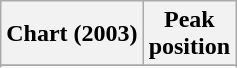<table class="wikitable sortable plainrowheaders" style="text-align:center">
<tr>
<th scope="col">Chart (2003)</th>
<th scope="col">Peak<br>position</th>
</tr>
<tr>
</tr>
<tr>
</tr>
<tr>
</tr>
</table>
